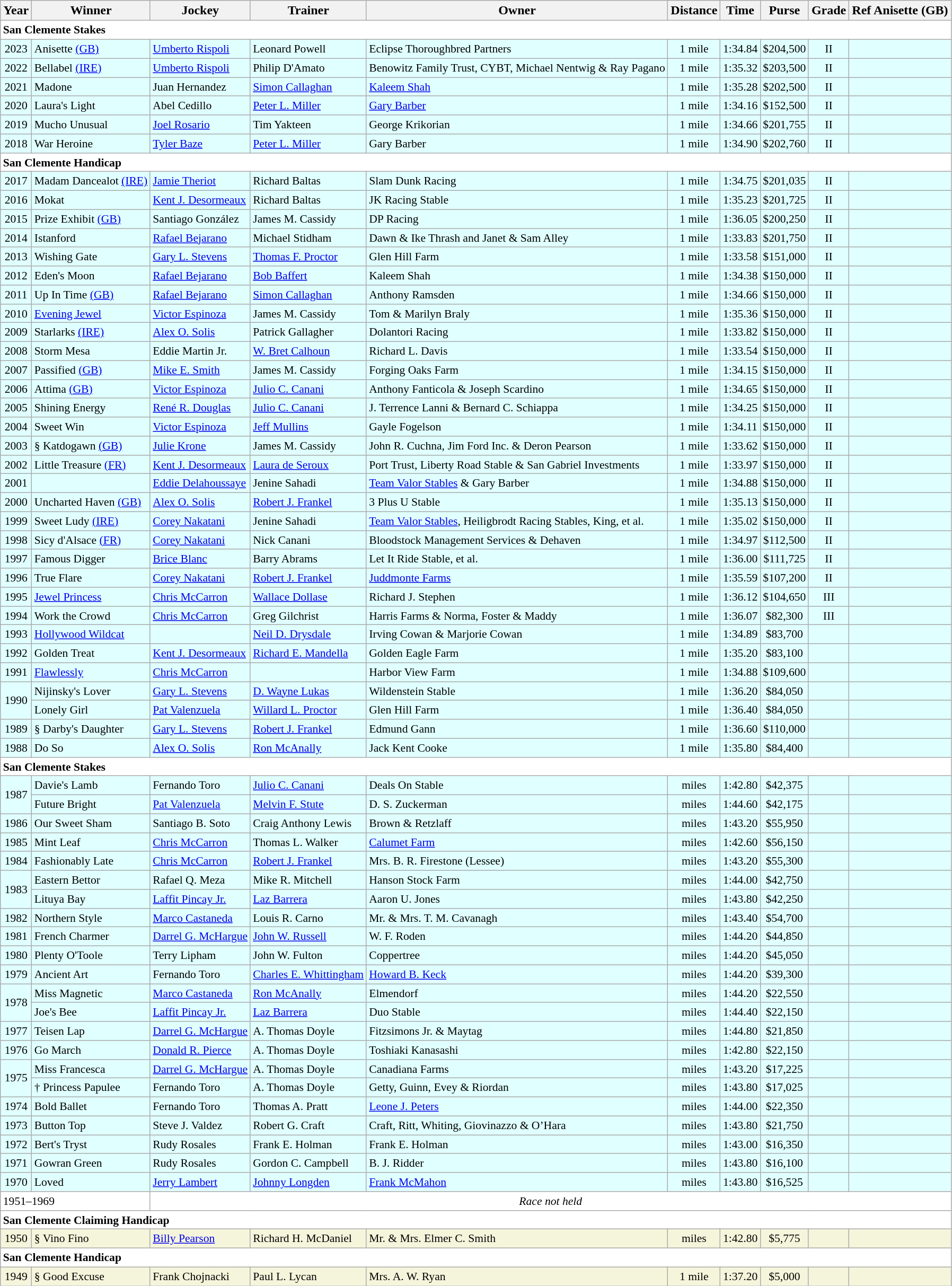<table class="wikitable sortable">
<tr>
<th>Year</th>
<th>Winner</th>
<th>Jockey</th>
<th>Trainer</th>
<th>Owner</th>
<th>Distance</th>
<th>Time</th>
<th>Purse</th>
<th>Grade</th>
<th>Ref Anisette (GB)</th>
</tr>
<tr style="font-size:90%; background-color:white">
<td align="left" colspan=10><strong>San Clemente Stakes</strong></td>
</tr>
<tr style="font-size:90%; background-color:lightcyan">
<td align=center>2023</td>
<td>Anisette <a href='#'>(GB)</a></td>
<td><a href='#'>Umberto Rispoli</a></td>
<td>Leonard Powell</td>
<td>Eclipse Thoroughbred Partners</td>
<td align=center>1 mile</td>
<td align=center>1:34.84</td>
<td align=center>$204,500</td>
<td align=center>II</td>
<td></td>
</tr>
<tr style="font-size:90%; background-color:lightcyan">
<td align=center>2022</td>
<td>Bellabel <a href='#'>(IRE)</a></td>
<td><a href='#'>Umberto Rispoli</a></td>
<td>Philip D'Amato</td>
<td>Benowitz Family Trust, CYBT, Michael Nentwig & Ray Pagano</td>
<td align=center>1 mile</td>
<td align=center>1:35.32</td>
<td align=center>$203,500</td>
<td align=center>II</td>
<td></td>
</tr>
<tr style="font-size:90%; background-color:lightcyan">
<td align=center>2021</td>
<td>Madone</td>
<td>Juan Hernandez</td>
<td><a href='#'>Simon Callaghan</a></td>
<td><a href='#'>Kaleem Shah</a></td>
<td align=center>1 mile</td>
<td align=center>1:35.28</td>
<td align=center>$202,500</td>
<td align=center>II</td>
<td></td>
</tr>
<tr style="font-size:90%; background-color:lightcyan">
<td align=center>2020</td>
<td>Laura's Light</td>
<td>Abel Cedillo</td>
<td><a href='#'>Peter L. Miller</a></td>
<td><a href='#'>Gary Barber</a></td>
<td align=center>1 mile</td>
<td align=center>1:34.16</td>
<td align=center>$152,500</td>
<td align=center>II</td>
<td></td>
</tr>
<tr style="font-size:90%; background-color:lightcyan">
<td align=center>2019</td>
<td>Mucho Unusual</td>
<td><a href='#'>Joel Rosario</a></td>
<td>Tim Yakteen</td>
<td>George Krikorian</td>
<td align=center>1 mile</td>
<td align=center>1:34.66</td>
<td align=center>$201,755</td>
<td align=center>II</td>
<td></td>
</tr>
<tr style="font-size:90%; background-color:lightcyan">
<td align=center>2018</td>
<td>War Heroine</td>
<td><a href='#'>Tyler Baze</a></td>
<td><a href='#'>Peter L. Miller</a></td>
<td>Gary Barber</td>
<td align=center>1 mile</td>
<td align=center>1:34.90</td>
<td align=center>$202,760</td>
<td align=center>II</td>
<td></td>
</tr>
<tr style="font-size:90%; background-color:white">
<td align="left" colspan=10><strong>San Clemente Handicap </strong></td>
</tr>
<tr style="font-size:90%; background-color:lightcyan">
<td align=center>2017</td>
<td>Madam Dancealot <a href='#'>(IRE)</a></td>
<td><a href='#'>Jamie Theriot</a></td>
<td>Richard Baltas</td>
<td>Slam Dunk Racing</td>
<td align=center>1 mile</td>
<td align=center>1:34.75</td>
<td align=center>$201,035</td>
<td align=center>II</td>
<td></td>
</tr>
<tr style="font-size:90%; background-color:lightcyan">
<td align=center>2016</td>
<td>Mokat</td>
<td><a href='#'>Kent J. Desormeaux</a></td>
<td>Richard Baltas</td>
<td>JK Racing Stable</td>
<td align=center>1 mile</td>
<td align=center>1:35.23</td>
<td align=center>$201,725</td>
<td align=center>II</td>
<td></td>
</tr>
<tr style="font-size:90%; background-color:lightcyan">
<td align=center>2015</td>
<td>Prize Exhibit <a href='#'>(GB)</a></td>
<td>Santiago González</td>
<td>James M. Cassidy</td>
<td>DP Racing</td>
<td align=center>1 mile</td>
<td align=center>1:36.05</td>
<td align=center>$200,250</td>
<td align=center>II</td>
<td></td>
</tr>
<tr style="font-size:90%; background-color:lightcyan">
<td align=center>2014</td>
<td>Istanford</td>
<td><a href='#'>Rafael Bejarano</a></td>
<td>Michael Stidham</td>
<td>Dawn & Ike Thrash and Janet & Sam Alley</td>
<td align=center>1 mile</td>
<td align=center>1:33.83</td>
<td align=center>$201,750</td>
<td align=center>II</td>
<td></td>
</tr>
<tr style="font-size:90%; background-color:lightcyan">
<td align=center>2013</td>
<td>Wishing Gate</td>
<td><a href='#'>Gary L. Stevens</a></td>
<td><a href='#'>Thomas F. Proctor</a></td>
<td>Glen Hill Farm</td>
<td align=center>1 mile</td>
<td align=center>1:33.58</td>
<td align=center>$151,000</td>
<td align=center>II</td>
<td></td>
</tr>
<tr style="font-size:90%; background-color:lightcyan">
<td align=center>2012</td>
<td>Eden's Moon</td>
<td><a href='#'>Rafael Bejarano</a></td>
<td><a href='#'>Bob Baffert</a></td>
<td>Kaleem Shah</td>
<td align=center>1 mile</td>
<td align=center>1:34.38</td>
<td align=center>$150,000</td>
<td align=center>II</td>
<td></td>
</tr>
<tr style="font-size:90%; background-color:lightcyan">
<td align=center>2011</td>
<td>Up In Time <a href='#'>(GB)</a></td>
<td><a href='#'>Rafael Bejarano</a></td>
<td><a href='#'>Simon Callaghan</a></td>
<td>Anthony Ramsden</td>
<td align=center>1 mile</td>
<td align=center>1:34.66</td>
<td align=center>$150,000</td>
<td align=center>II</td>
<td></td>
</tr>
<tr style="font-size:90%; background-color:lightcyan">
<td align=center>2010</td>
<td><a href='#'>Evening Jewel</a></td>
<td><a href='#'>Victor Espinoza</a></td>
<td>James M. Cassidy</td>
<td>Tom & Marilyn Braly</td>
<td align=center>1 mile</td>
<td align=center>1:35.36</td>
<td align=center>$150,000</td>
<td align=center>II</td>
<td></td>
</tr>
<tr style="font-size:90%; background-color:lightcyan">
<td align=center>2009</td>
<td>Starlarks <a href='#'>(IRE)</a></td>
<td><a href='#'>Alex O. Solis</a></td>
<td>Patrick Gallagher</td>
<td>Dolantori Racing</td>
<td align=center>1 mile</td>
<td align=center>1:33.82</td>
<td align=center>$150,000</td>
<td align=center>II</td>
<td></td>
</tr>
<tr style="font-size:90%; background-color:lightcyan">
<td align=center>2008</td>
<td>Storm Mesa</td>
<td>Eddie Martin Jr.</td>
<td><a href='#'>W. Bret Calhoun</a></td>
<td>Richard L. Davis</td>
<td align=center>1 mile</td>
<td align=center>1:33.54</td>
<td align=center>$150,000</td>
<td align=center>II</td>
<td></td>
</tr>
<tr style="font-size:90%; background-color:lightcyan">
<td align=center>2007</td>
<td>Passified <a href='#'>(GB)</a></td>
<td><a href='#'>Mike E. Smith</a></td>
<td>James M. Cassidy</td>
<td>Forging Oaks Farm</td>
<td align=center>1 mile</td>
<td align=center>1:34.15</td>
<td align=center>$150,000</td>
<td align=center>II</td>
<td></td>
</tr>
<tr style="font-size:90%; background-color:lightcyan">
<td align=center>2006</td>
<td>Attima <a href='#'>(GB)</a></td>
<td><a href='#'>Victor Espinoza</a></td>
<td><a href='#'>Julio C. Canani</a></td>
<td>Anthony Fanticola & Joseph Scardino</td>
<td align=center>1 mile</td>
<td align=center>1:34.65</td>
<td align=center>$150,000</td>
<td align=center>II</td>
<td></td>
</tr>
<tr style="font-size:90%; background-color:lightcyan">
<td align=center>2005</td>
<td>Shining Energy</td>
<td><a href='#'>René R. Douglas</a></td>
<td><a href='#'>Julio C. Canani</a></td>
<td>J. Terrence Lanni & Bernard C. Schiappa</td>
<td align=center>1 mile</td>
<td align=center>1:34.25</td>
<td align=center>$150,000</td>
<td align=center>II</td>
<td></td>
</tr>
<tr style="font-size:90%; background-color:lightcyan">
<td align=center>2004</td>
<td>Sweet Win</td>
<td><a href='#'>Victor Espinoza</a></td>
<td><a href='#'>Jeff Mullins</a></td>
<td>Gayle Fogelson</td>
<td align=center>1 mile</td>
<td align=center>1:34.11</td>
<td align=center>$150,000</td>
<td align=center>II</td>
<td></td>
</tr>
<tr style="font-size:90%; background-color:lightcyan">
<td align=center>2003</td>
<td>§ Katdogawn <a href='#'>(GB)</a></td>
<td><a href='#'>Julie Krone</a></td>
<td>James M. Cassidy</td>
<td>John R. Cuchna,  Jim Ford Inc. & Deron Pearson</td>
<td align=center>1 mile</td>
<td align=center>1:33.62</td>
<td align=center>$150,000</td>
<td align=center>II</td>
<td></td>
</tr>
<tr style="font-size:90%; background-color:lightcyan">
<td align=center>2002</td>
<td>Little Treasure <a href='#'>(FR)</a></td>
<td><a href='#'>Kent J. Desormeaux</a></td>
<td><a href='#'>Laura de Seroux</a></td>
<td>Port Trust, Liberty Road Stable & San Gabriel Investments</td>
<td align=center>1 mile</td>
<td align=center>1:33.97</td>
<td align=center>$150,000</td>
<td align=center>II</td>
<td></td>
</tr>
<tr style="font-size:90%; background-color:lightcyan">
<td align=center>2001</td>
<td></td>
<td><a href='#'>Eddie Delahoussaye</a></td>
<td>Jenine Sahadi</td>
<td><a href='#'>Team Valor Stables</a> & Gary Barber</td>
<td align=center>1 mile</td>
<td align=center>1:34.88</td>
<td align=center>$150,000</td>
<td align=center>II</td>
<td></td>
</tr>
<tr style="font-size:90%; background-color:lightcyan">
<td align=center>2000</td>
<td>Uncharted Haven <a href='#'>(GB)</a></td>
<td><a href='#'>Alex O. Solis</a></td>
<td><a href='#'>Robert J. Frankel</a></td>
<td>3 Plus U Stable</td>
<td align=center>1 mile</td>
<td align=center>1:35.13</td>
<td align=center>$150,000</td>
<td align=center>II</td>
<td></td>
</tr>
<tr style="font-size:90%; background-color:lightcyan">
<td align=center>1999</td>
<td>Sweet Ludy <a href='#'>(IRE)</a></td>
<td><a href='#'>Corey Nakatani</a></td>
<td>Jenine Sahadi</td>
<td><a href='#'>Team Valor Stables</a>, Heiligbrodt Racing Stables, King, et al.</td>
<td align=center>1 mile</td>
<td align=center>1:35.02</td>
<td align=center>$150,000</td>
<td align=center>II</td>
<td></td>
</tr>
<tr style="font-size:90%; background-color:lightcyan">
<td align=center>1998</td>
<td>Sicy d'Alsace <a href='#'>(FR)</a></td>
<td><a href='#'>Corey Nakatani</a></td>
<td>Nick Canani</td>
<td>Bloodstock Management Services & Dehaven</td>
<td align=center>1 mile</td>
<td align=center>1:34.97</td>
<td align=center>$112,500</td>
<td align=center>II</td>
<td></td>
</tr>
<tr style="font-size:90%; background-color:lightcyan">
<td align=center>1997</td>
<td>Famous Digger</td>
<td><a href='#'>Brice Blanc</a></td>
<td>Barry Abrams</td>
<td>Let It Ride Stable, et al.</td>
<td align=center>1 mile</td>
<td align=center>1:36.00</td>
<td align=center>$111,725</td>
<td align=center>II</td>
<td></td>
</tr>
<tr style="font-size:90%; background-color:lightcyan">
<td align=center>1996</td>
<td>True Flare</td>
<td><a href='#'>Corey Nakatani</a></td>
<td><a href='#'>Robert J. Frankel</a></td>
<td><a href='#'>Juddmonte Farms</a></td>
<td align=center>1 mile</td>
<td align=center>1:35.59</td>
<td align=center>$107,200</td>
<td align=center>II</td>
<td></td>
</tr>
<tr style="font-size:90%; background-color:lightcyan">
<td align=center>1995</td>
<td><a href='#'>Jewel Princess</a></td>
<td><a href='#'>Chris McCarron</a></td>
<td><a href='#'>Wallace Dollase</a></td>
<td>Richard J. Stephen</td>
<td align=center>1 mile</td>
<td align=center>1:36.12</td>
<td align=center>$104,650</td>
<td align=center>III</td>
<td></td>
</tr>
<tr style="font-size:90%; background-color:lightcyan">
<td align=center>1994</td>
<td>Work the Crowd</td>
<td><a href='#'>Chris McCarron</a></td>
<td>Greg Gilchrist</td>
<td>Harris Farms & Norma, Foster & Maddy</td>
<td align=center>1 mile</td>
<td align=center>1:36.07</td>
<td align=center>$82,300</td>
<td align=center>III</td>
<td></td>
</tr>
<tr style="font-size:90%; background-color:lightcyan">
<td align=center>1993</td>
<td><a href='#'>Hollywood Wildcat</a></td>
<td></td>
<td><a href='#'>Neil D. Drysdale</a></td>
<td>Irving Cowan & Marjorie Cowan</td>
<td align=center>1 mile</td>
<td align=center>1:34.89</td>
<td align=center>$83,700</td>
<td align=center></td>
<td></td>
</tr>
<tr style="font-size:90%; background-color:lightcyan">
<td align=center>1992</td>
<td>Golden Treat</td>
<td><a href='#'>Kent J. Desormeaux</a></td>
<td><a href='#'>Richard E. Mandella</a></td>
<td>Golden Eagle Farm</td>
<td align=center>1 mile</td>
<td align=center>1:35.20</td>
<td align=center>$83,100</td>
<td align=center></td>
<td></td>
</tr>
<tr style="font-size:90%; background-color:lightcyan">
<td align=center>1991</td>
<td><a href='#'>Flawlessly</a></td>
<td><a href='#'>Chris McCarron</a></td>
<td></td>
<td>Harbor View Farm</td>
<td align=center>1 mile</td>
<td align=center>1:34.88</td>
<td align=center>$109,600</td>
<td align=center></td>
<td></td>
</tr>
<tr style="font-size:90%; background-color:lightcyan">
<td align=center rowspan=2>1990</td>
<td>Nijinsky's Lover</td>
<td><a href='#'>Gary L. Stevens</a></td>
<td><a href='#'>D. Wayne Lukas</a></td>
<td>Wildenstein Stable</td>
<td align=center>1 mile</td>
<td align=center>1:36.20</td>
<td align=center>$84,050</td>
<td align=center></td>
<td></td>
</tr>
<tr style="font-size:90%; background-color:lightcyan">
<td>Lonely Girl</td>
<td><a href='#'>Pat Valenzuela</a></td>
<td><a href='#'>Willard L. Proctor</a></td>
<td>Glen Hill Farm</td>
<td align=center>1 mile</td>
<td align=center>1:36.40</td>
<td align=center>$84,050</td>
<td align=center></td>
<td></td>
</tr>
<tr style="font-size:90%; background-color:lightcyan">
<td align=center>1989</td>
<td>§ Darby's Daughter</td>
<td><a href='#'>Gary L. Stevens</a></td>
<td><a href='#'>Robert J. Frankel</a></td>
<td>Edmund Gann</td>
<td align=center>1 mile</td>
<td align=center>1:36.60</td>
<td align=center>$110,000</td>
<td align=center></td>
<td></td>
</tr>
<tr style="font-size:90%; background-color:lightcyan">
<td align=center>1988</td>
<td>Do So</td>
<td><a href='#'>Alex O. Solis</a></td>
<td><a href='#'>Ron McAnally</a></td>
<td>Jack Kent Cooke</td>
<td align=center>1 mile</td>
<td align=center>1:35.80</td>
<td align=center>$84,400</td>
<td align=center></td>
<td></td>
</tr>
<tr style="font-size:90%; background-color:white">
<td align="left" colspan=10><strong>San Clemente Stakes </strong></td>
</tr>
<tr style="font-size:90%; background-color:lightcyan">
<td align=center rowspan=2>1987</td>
<td>Davie's Lamb</td>
<td>Fernando Toro</td>
<td><a href='#'>Julio C. Canani</a></td>
<td>Deals On Stable</td>
<td align=center> miles</td>
<td align=center>1:42.80</td>
<td align=center>$42,375</td>
<td align=center></td>
<td></td>
</tr>
<tr style="font-size:90%; background-color:lightcyan">
<td>Future Bright</td>
<td><a href='#'>Pat Valenzuela</a></td>
<td><a href='#'>Melvin F. Stute</a></td>
<td>D. S. Zuckerman</td>
<td align=center> miles</td>
<td align=center>1:44.60</td>
<td align=center>$42,175</td>
<td align=center></td>
<td></td>
</tr>
<tr style="font-size:90%; background-color:lightcyan">
<td align=center>1986</td>
<td>Our Sweet Sham</td>
<td>Santiago B. Soto</td>
<td>Craig Anthony Lewis</td>
<td>Brown & Retzlaff</td>
<td align=center> miles</td>
<td align=center>1:43.20</td>
<td align=center>$55,950</td>
<td align=center></td>
<td></td>
</tr>
<tr style="font-size:90%; background-color:lightcyan">
<td align=center>1985</td>
<td>Mint Leaf</td>
<td><a href='#'>Chris McCarron</a></td>
<td>Thomas L. Walker</td>
<td><a href='#'>Calumet Farm</a></td>
<td align=center> miles</td>
<td align=center>1:42.60</td>
<td align=center>$56,150</td>
<td align=center></td>
<td></td>
</tr>
<tr style="font-size:90%; background-color:lightcyan">
<td align=center>1984</td>
<td>Fashionably Late</td>
<td><a href='#'>Chris McCarron</a></td>
<td><a href='#'>Robert J. Frankel</a></td>
<td>Mrs. B. R. Firestone (Lessee)</td>
<td align=center> miles</td>
<td align=center>1:43.20</td>
<td align=center>$55,300</td>
<td align=center></td>
<td></td>
</tr>
<tr style="font-size:90%; background-color:lightcyan">
<td align=center rowspan=2>1983</td>
<td>Eastern Bettor</td>
<td>Rafael Q. Meza</td>
<td>Mike R. Mitchell</td>
<td>Hanson Stock Farm</td>
<td align=center> miles</td>
<td align=center>1:44.00</td>
<td align=center>$42,750</td>
<td align=center></td>
<td></td>
</tr>
<tr style="font-size:90%; background-color:lightcyan">
<td>Lituya Bay</td>
<td><a href='#'>Laffit Pincay Jr.</a></td>
<td><a href='#'>Laz Barrera</a></td>
<td>Aaron U. Jones</td>
<td align=center> miles</td>
<td align=center>1:43.80</td>
<td align=center>$42,250</td>
<td align=center></td>
<td></td>
</tr>
<tr style="font-size:90%; background-color:lightcyan">
<td align=center>1982</td>
<td>Northern Style</td>
<td><a href='#'>Marco Castaneda</a></td>
<td>Louis R. Carno</td>
<td>Mr. & Mrs. T. M. Cavanagh</td>
<td align=center> miles</td>
<td align=center>1:43.40</td>
<td align=center>$54,700</td>
<td align=center></td>
<td></td>
</tr>
<tr style="font-size:90%; background-color:lightcyan">
<td align=center>1981</td>
<td>French Charmer</td>
<td><a href='#'>Darrel G. McHargue</a></td>
<td><a href='#'>John W. Russell</a></td>
<td>W. F. Roden</td>
<td align=center> miles</td>
<td align=center>1:44.20</td>
<td align=center>$44,850</td>
<td align=center></td>
<td></td>
</tr>
<tr style="font-size:90%; background-color:lightcyan">
<td align=center>1980</td>
<td>Plenty O'Toole</td>
<td>Terry Lipham</td>
<td>John W. Fulton</td>
<td>Coppertree</td>
<td align=center> miles</td>
<td align=center>1:44.20</td>
<td align=center>$45,050</td>
<td align=center></td>
<td></td>
</tr>
<tr style="font-size:90%; background-color:lightcyan">
<td align=center>1979</td>
<td>Ancient Art</td>
<td>Fernando Toro</td>
<td><a href='#'>Charles E. Whittingham</a></td>
<td><a href='#'>Howard B. Keck</a></td>
<td align=center> miles</td>
<td align=center>1:44.20</td>
<td align=center>$39,300</td>
<td align=center></td>
<td></td>
</tr>
<tr style="font-size:90%; background-color:lightcyan">
<td align=center rowspan=2>1978</td>
<td>Miss Magnetic</td>
<td><a href='#'>Marco Castaneda</a></td>
<td><a href='#'>Ron McAnally</a></td>
<td>Elmendorf</td>
<td align=center> miles</td>
<td align=center>1:44.20</td>
<td align=center>$22,550</td>
<td align=center></td>
<td></td>
</tr>
<tr style="font-size:90%; background-color:lightcyan">
<td>Joe's Bee</td>
<td><a href='#'>Laffit Pincay Jr.</a></td>
<td><a href='#'>Laz Barrera</a></td>
<td>Duo Stable</td>
<td align=center> miles</td>
<td align=center>1:44.40</td>
<td align=center>$22,150</td>
<td align=center></td>
<td></td>
</tr>
<tr style="font-size:90%; background-color:lightcyan">
<td align=center>1977</td>
<td>Teisen Lap</td>
<td><a href='#'>Darrel G. McHargue</a></td>
<td>A. Thomas Doyle</td>
<td>Fitzsimons Jr. & Maytag</td>
<td align=center> miles</td>
<td align=center>1:44.80</td>
<td align=center>$21,850</td>
<td align=center></td>
<td></td>
</tr>
<tr style="font-size:90%; background-color:lightcyan">
<td align=center>1976</td>
<td>Go March</td>
<td><a href='#'>Donald R. Pierce</a></td>
<td>A. Thomas Doyle</td>
<td>Toshiaki Kanasashi</td>
<td align=center> miles</td>
<td align=center>1:42.80</td>
<td align=center>$22,150</td>
<td align=center></td>
<td></td>
</tr>
<tr style="font-size:90%; background-color:lightcyan">
<td align=center rowspan=2>1975</td>
<td>Miss Francesca</td>
<td><a href='#'>Darrel G. McHargue</a></td>
<td>A. Thomas Doyle</td>
<td>Canadiana Farms</td>
<td align=center> miles</td>
<td align=center>1:43.20</td>
<td align=center>$17,225</td>
<td align=center></td>
<td></td>
</tr>
<tr style="font-size:90%; background-color:lightcyan">
<td>† Princess Papulee</td>
<td>Fernando Toro</td>
<td>A. Thomas Doyle</td>
<td>Getty, Guinn, Evey & Riordan</td>
<td align=center> miles</td>
<td align=center>1:43.80</td>
<td align=center>$17,025</td>
<td align=center></td>
<td></td>
</tr>
<tr style="font-size:90%; background-color:lightcyan">
<td align=center>1974</td>
<td>Bold Ballet</td>
<td>Fernando Toro</td>
<td>Thomas A. Pratt</td>
<td><a href='#'>Leone J. Peters</a></td>
<td align=center> miles</td>
<td align=center>1:44.00</td>
<td align=center>$22,350</td>
<td align=center></td>
<td></td>
</tr>
<tr style="font-size:90%; background-color:lightcyan">
<td align=center>1973</td>
<td>Button Top</td>
<td>Steve J. Valdez</td>
<td>Robert G. Craft</td>
<td>Craft, Ritt, Whiting, Giovinazzo & O’Hara</td>
<td align=center> miles</td>
<td align=center>1:43.80</td>
<td align=center>$21,750</td>
<td align=center></td>
<td></td>
</tr>
<tr style="font-size:90%; background-color:lightcyan">
<td align=center>1972</td>
<td>Bert's Tryst</td>
<td>Rudy Rosales</td>
<td>Frank E. Holman</td>
<td>Frank E. Holman</td>
<td align=center> miles</td>
<td align=center>1:43.00</td>
<td align=center>$16,350</td>
<td align=center></td>
<td></td>
</tr>
<tr style="font-size:90%; background-color:lightcyan">
<td align=center>1971</td>
<td>Gowran Green</td>
<td>Rudy Rosales</td>
<td>Gordon C. Campbell</td>
<td>B. J. Ridder</td>
<td align=center> miles</td>
<td align=center>1:43.80</td>
<td align=center>$16,100</td>
<td align=center></td>
<td></td>
</tr>
<tr style="font-size:90%; background-color:lightcyan">
<td align=center>1970</td>
<td>Loved</td>
<td><a href='#'>Jerry Lambert</a></td>
<td><a href='#'>Johnny Longden</a></td>
<td><a href='#'>Frank McMahon</a></td>
<td align=center> miles</td>
<td align=center>1:43.80</td>
<td align=center>$16,525</td>
<td align=center></td>
<td></td>
</tr>
<tr style="font-size:90%; background-color:white">
<td align="left" colspan=2>1951–1969</td>
<td align="center" colspan=8><em>Race not held</em></td>
</tr>
<tr style="font-size:90%; background-color:white">
<td align="left" colspan=10><strong>San Clemente Claiming Handicap</strong></td>
</tr>
<tr style="font-size:90%; background-color:beige">
<td align=center>1950</td>
<td>§ Vino Fino</td>
<td><a href='#'>Billy Pearson</a></td>
<td>Richard H. McDaniel</td>
<td>Mr. & Mrs. Elmer C. Smith</td>
<td align=center> miles</td>
<td align=center>1:42.80</td>
<td align=center>$5,775</td>
<td align=center></td>
<td></td>
</tr>
<tr style="font-size:90%; background-color:white">
<td align="left" colspan=10><strong>San Clemente Handicap</strong></td>
</tr>
<tr style="font-size:90%; background-color:beige">
<td align=center>1949</td>
<td>§ Good Excuse</td>
<td>Frank Chojnacki</td>
<td>Paul L. Lycan</td>
<td>Mrs. A. W. Ryan</td>
<td align=center>1 mile</td>
<td align=center>1:37.20</td>
<td align=center>$5,000</td>
<td align=center></td>
<td></td>
</tr>
</table>
